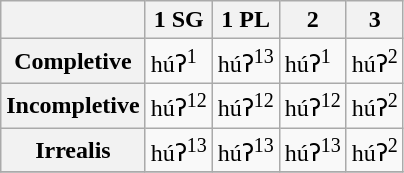<table class="wikitable">
<tr>
<th scope="col"></th>
<th scope="col">1 SG</th>
<th scope="col">1 PL</th>
<th scope="col">2</th>
<th scope="col">3</th>
</tr>
<tr>
<th scope="row">Completive</th>
<td>húʔ<sup>1</sup></td>
<td>húʔ<sup>13</sup></td>
<td>húʔ<sup>1</sup></td>
<td>húʔ<sup>2</sup></td>
</tr>
<tr>
<th scope="row">Incompletive</th>
<td>húʔ<sup>12</sup></td>
<td>húʔ<sup>12</sup></td>
<td>húʔ<sup>12</sup></td>
<td>húʔ<sup>2</sup></td>
</tr>
<tr>
<th scope="row">Irrealis</th>
<td>húʔ<sup>13</sup></td>
<td>húʔ<sup>13</sup></td>
<td>húʔ<sup>13</sup></td>
<td>húʔ<sup>2</sup></td>
</tr>
<tr>
</tr>
</table>
